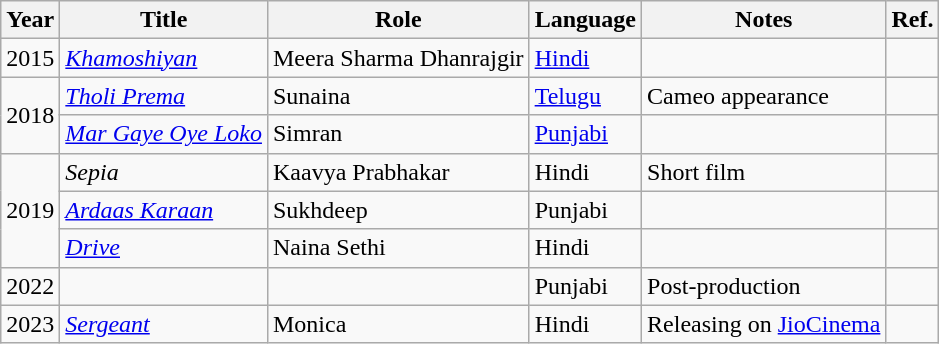<table class="wikitable sortable">
<tr>
<th>Year</th>
<th>Title</th>
<th>Role</th>
<th>Language</th>
<th>Notes</th>
<th>Ref.</th>
</tr>
<tr>
<td>2015</td>
<td><em><a href='#'>Khamoshiyan</a></em></td>
<td>Meera Sharma Dhanrajgir</td>
<td><a href='#'>Hindi</a></td>
<td></td>
<td></td>
</tr>
<tr>
<td rowspan="2">2018</td>
<td><em><a href='#'>Tholi Prema</a></em></td>
<td>Sunaina</td>
<td><a href='#'>Telugu</a></td>
<td>Cameo appearance</td>
<td></td>
</tr>
<tr>
<td><em><a href='#'>Mar Gaye Oye Loko</a></em></td>
<td>Simran</td>
<td><a href='#'>Punjabi</a></td>
<td></td>
<td></td>
</tr>
<tr>
<td rowspan="3">2019</td>
<td><em>Sepia</em></td>
<td>Kaavya Prabhakar</td>
<td>Hindi</td>
<td>Short film</td>
<td></td>
</tr>
<tr>
<td><em><a href='#'>Ardaas Karaan</a></em></td>
<td>Sukhdeep</td>
<td>Punjabi</td>
<td></td>
<td></td>
</tr>
<tr>
<td><em><a href='#'>Drive</a></em></td>
<td>Naina Sethi</td>
<td>Hindi</td>
<td></td>
<td></td>
</tr>
<tr>
<td>2022</td>
<td></td>
<td></td>
<td>Punjabi</td>
<td>Post-production</td>
<td></td>
</tr>
<tr>
<td>2023</td>
<td><em><a href='#'>Sergeant</a></em></td>
<td>Monica</td>
<td>Hindi</td>
<td>Releasing on <a href='#'>JioCinema</a></td>
<td></td>
</tr>
</table>
